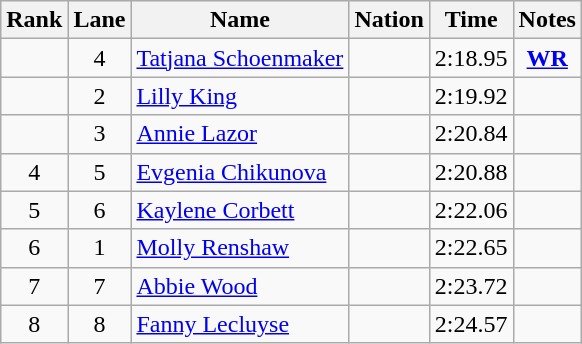<table class="wikitable sortable" style="text-align:center">
<tr>
<th>Rank</th>
<th>Lane</th>
<th>Name</th>
<th>Nation</th>
<th>Time</th>
<th>Notes</th>
</tr>
<tr>
<td></td>
<td>4</td>
<td align=left><a href='#'>Tatjana Schoenmaker</a></td>
<td align=left></td>
<td>2:18.95</td>
<td><strong><a href='#'>WR</a></strong></td>
</tr>
<tr>
<td></td>
<td>2</td>
<td align=left><a href='#'>Lilly King</a></td>
<td align=left></td>
<td>2:19.92</td>
<td></td>
</tr>
<tr>
<td></td>
<td>3</td>
<td align=left><a href='#'>Annie Lazor</a></td>
<td align=left></td>
<td>2:20.84</td>
<td></td>
</tr>
<tr>
<td>4</td>
<td>5</td>
<td align=left><a href='#'>Evgenia Chikunova</a></td>
<td align=left></td>
<td>2:20.88</td>
<td></td>
</tr>
<tr>
<td>5</td>
<td>6</td>
<td align=left><a href='#'>Kaylene Corbett</a></td>
<td align=left></td>
<td>2:22.06</td>
<td></td>
</tr>
<tr>
<td>6</td>
<td>1</td>
<td align=left><a href='#'>Molly Renshaw</a></td>
<td align=left></td>
<td>2:22.65</td>
<td></td>
</tr>
<tr>
<td>7</td>
<td>7</td>
<td align=left><a href='#'>Abbie Wood</a></td>
<td align=left></td>
<td>2:23.72</td>
<td></td>
</tr>
<tr>
<td>8</td>
<td>8</td>
<td align=left><a href='#'>Fanny Lecluyse</a></td>
<td align=left></td>
<td>2:24.57</td>
<td></td>
</tr>
</table>
